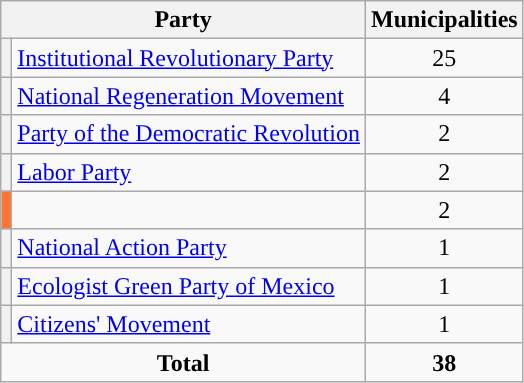<table class="wikitable" style="text-align:center;">
<tr>
<th colspan="2">Party</th>
<th>Municipalities</th>
</tr>
<tr>
<th style="background-color:"></th>
<td style="text-align:left;"><a href='#'>Institutional Revolutionary Party</a></td>
<td>25</td>
</tr>
<tr>
<th style="background-color:"></th>
<td style="text-align:left;"><a href='#'>National Regeneration Movement</a></td>
<td>4</td>
</tr>
<tr>
<th style="background-color:"></th>
<td style="text-align:left;"><a href='#'>Party of the Democratic Revolution</a></td>
<td>2</td>
</tr>
<tr>
<th style="background-color:"></th>
<td style="text-align:left;"><a href='#'>Labor Party</a></td>
<td>2</td>
</tr>
<tr>
<th style="background-color:#ff7430;"></th>
<td style="text-align:left;"></td>
<td>2</td>
</tr>
<tr>
<th style="background-color:"></th>
<td style="text-align:left;"><a href='#'>National Action Party</a></td>
<td>1</td>
</tr>
<tr>
<th style="background-color:"></th>
<td style="text-align:left;"><a href='#'>Ecologist Green Party of Mexico</a></td>
<td>1</td>
</tr>
<tr>
<th style="background-color:"></th>
<td style="text-align:left;"><a href='#'>Citizens' Movement</a></td>
<td>1</td>
</tr>
<tr>
<td colspan="2"><strong>Total</strong></td>
<td><strong>38</strong></td>
</tr>
</table>
